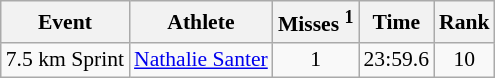<table class="wikitable" style="font-size:90%">
<tr>
<th>Event</th>
<th>Athlete</th>
<th>Misses <sup>1</sup></th>
<th>Time</th>
<th>Rank</th>
</tr>
<tr>
<td>7.5 km Sprint</td>
<td><a href='#'>Nathalie Santer</a></td>
<td align="center">1</td>
<td align="center">23:59.6</td>
<td align="center">10</td>
</tr>
</table>
